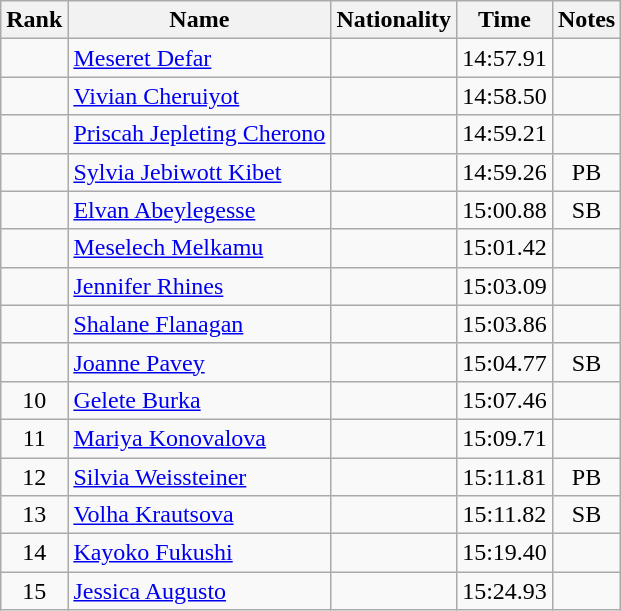<table class="wikitable sortable" style="text-align:center">
<tr>
<th>Rank</th>
<th>Name</th>
<th>Nationality</th>
<th>Time</th>
<th>Notes</th>
</tr>
<tr>
<td></td>
<td align=left><a href='#'>Meseret Defar</a></td>
<td align=left></td>
<td>14:57.91</td>
<td></td>
</tr>
<tr>
<td></td>
<td align=left><a href='#'>Vivian Cheruiyot</a></td>
<td align=left></td>
<td>14:58.50</td>
<td></td>
</tr>
<tr>
<td></td>
<td align=left><a href='#'>Priscah Jepleting Cherono</a></td>
<td align=left></td>
<td>14:59.21</td>
<td></td>
</tr>
<tr>
<td></td>
<td align=left><a href='#'>Sylvia Jebiwott Kibet</a></td>
<td align=left></td>
<td>14:59.26</td>
<td>PB</td>
</tr>
<tr>
<td></td>
<td align=left><a href='#'>Elvan Abeylegesse</a></td>
<td align=left></td>
<td>15:00.88</td>
<td>SB</td>
</tr>
<tr>
<td></td>
<td align=left><a href='#'>Meselech Melkamu</a></td>
<td align=left></td>
<td>15:01.42</td>
<td></td>
</tr>
<tr>
<td></td>
<td align=left><a href='#'>Jennifer Rhines</a></td>
<td align=left></td>
<td>15:03.09</td>
<td></td>
</tr>
<tr>
<td></td>
<td align=left><a href='#'>Shalane Flanagan</a></td>
<td align=left></td>
<td>15:03.86</td>
<td></td>
</tr>
<tr>
<td></td>
<td align=left><a href='#'>Joanne Pavey</a></td>
<td align=left></td>
<td>15:04.77</td>
<td>SB</td>
</tr>
<tr>
<td>10</td>
<td align=left><a href='#'>Gelete Burka</a></td>
<td align=left></td>
<td>15:07.46</td>
<td></td>
</tr>
<tr>
<td>11</td>
<td align=left><a href='#'>Mariya Konovalova</a></td>
<td align=left></td>
<td>15:09.71</td>
<td></td>
</tr>
<tr>
<td>12</td>
<td align=left><a href='#'>Silvia Weissteiner</a></td>
<td align=left></td>
<td>15:11.81</td>
<td>PB</td>
</tr>
<tr>
<td>13</td>
<td align=left><a href='#'>Volha Krautsova</a></td>
<td align=left></td>
<td>15:11.82</td>
<td>SB</td>
</tr>
<tr>
<td>14</td>
<td align=left><a href='#'>Kayoko Fukushi</a></td>
<td align=left></td>
<td>15:19.40</td>
<td></td>
</tr>
<tr>
<td>15</td>
<td align=left><a href='#'>Jessica Augusto</a></td>
<td align=left></td>
<td>15:24.93</td>
<td></td>
</tr>
</table>
